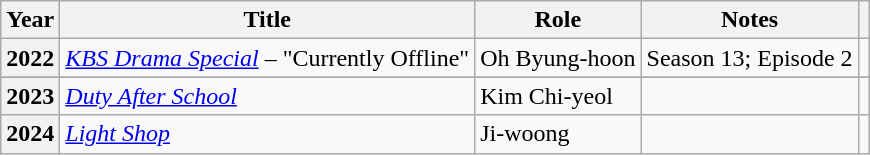<table class="wikitable plainrowheaders sortable">
<tr>
<th scope="col">Year</th>
<th scope="col">Title</th>
<th scope="col">Role</th>
<th scope="col" class="unsortable">Notes</th>
<th scope="col" class="unsortable"></th>
</tr>
<tr>
<th scope="row">2022</th>
<td><em><a href='#'>KBS Drama Special</a></em> – "Currently Offline"</td>
<td>Oh Byung-hoon</td>
<td>Season 13; Episode 2</td>
<td style="text-align:center"></td>
</tr>
<tr>
</tr>
<tr>
<th scope="row">2023</th>
<td><em><a href='#'>Duty After School</a></em></td>
<td>Kim Chi-yeol</td>
<td></td>
<td style="text-align:center"></td>
</tr>
<tr>
<th scope="row">2024</th>
<td><em><a href='#'>Light Shop</a></em></td>
<td>Ji-woong</td>
<td></td>
<td style="text-align:center"></td>
</tr>
</table>
